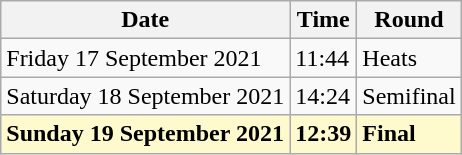<table class="wikitable">
<tr>
<th>Date</th>
<th>Time</th>
<th>Round</th>
</tr>
<tr>
<td>Friday 17 September 2021</td>
<td>11:44</td>
<td>Heats</td>
</tr>
<tr>
<td>Saturday 18 September 2021</td>
<td>14:24</td>
<td>Semifinal</td>
</tr>
<tr>
<td style=background:lemonchiffon><strong>Sunday 19 September 2021</strong></td>
<td style=background:lemonchiffon><strong>12:39</strong></td>
<td style=background:lemonchiffon><strong>Final</strong></td>
</tr>
</table>
